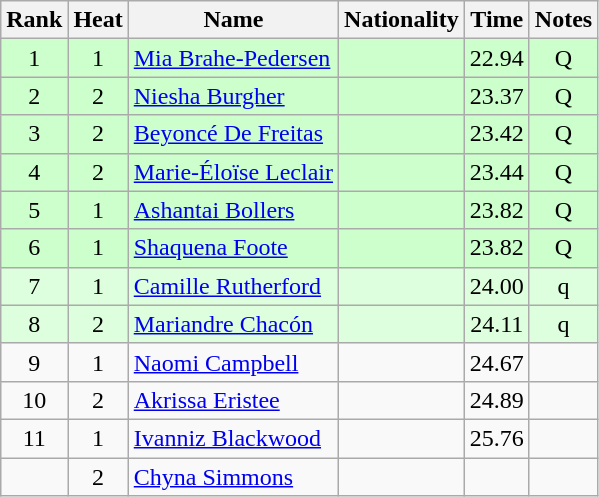<table class="wikitable sortable" style="text-align:center">
<tr>
<th>Rank</th>
<th>Heat</th>
<th>Name</th>
<th>Nationality</th>
<th>Time</th>
<th>Notes</th>
</tr>
<tr bgcolor=ccffcc>
<td>1</td>
<td>1</td>
<td align=left><a href='#'>Mia Brahe-Pedersen</a></td>
<td align=left></td>
<td>22.94</td>
<td>Q</td>
</tr>
<tr bgcolor=ccffcc>
<td>2</td>
<td>2</td>
<td align=left><a href='#'>Niesha Burgher</a></td>
<td align=left></td>
<td>23.37</td>
<td>Q</td>
</tr>
<tr bgcolor=ccffcc>
<td>3</td>
<td>2</td>
<td align=left><a href='#'>Beyoncé De Freitas</a></td>
<td align=left></td>
<td>23.42</td>
<td>Q</td>
</tr>
<tr bgcolor=ccffcc>
<td>4</td>
<td>2</td>
<td align=left><a href='#'>Marie-Éloïse Leclair</a></td>
<td align=left></td>
<td>23.44</td>
<td>Q</td>
</tr>
<tr bgcolor=ccffcc>
<td>5</td>
<td>1</td>
<td align=left><a href='#'>Ashantai Bollers</a></td>
<td align=left></td>
<td>23.82</td>
<td>Q</td>
</tr>
<tr bgcolor=ccffcc>
<td>6</td>
<td>1</td>
<td align=left><a href='#'>Shaquena Foote</a></td>
<td align=left></td>
<td>23.82</td>
<td>Q</td>
</tr>
<tr bgcolor=ddffdd>
<td>7</td>
<td>1</td>
<td align=left><a href='#'> Camille Rutherford</a></td>
<td align=left></td>
<td>24.00</td>
<td>q</td>
</tr>
<tr bgcolor=ddffdd>
<td>8</td>
<td>2</td>
<td align=left><a href='#'>Mariandre Chacón</a></td>
<td align=left></td>
<td>24.11</td>
<td>q</td>
</tr>
<tr>
<td>9</td>
<td>1</td>
<td align=left><a href='#'>Naomi Campbell</a></td>
<td align=left></td>
<td>24.67</td>
<td></td>
</tr>
<tr>
<td>10</td>
<td>2</td>
<td align=left><a href='#'>Akrissa Eristee</a></td>
<td align=left></td>
<td>24.89</td>
<td></td>
</tr>
<tr>
<td>11</td>
<td>1</td>
<td align=left><a href='#'>Ivanniz Blackwood</a></td>
<td align=left></td>
<td>25.76</td>
<td></td>
</tr>
<tr>
<td></td>
<td>2</td>
<td align=left><a href='#'>Chyna Simmons</a></td>
<td align=left></td>
<td></td>
<td></td>
</tr>
</table>
